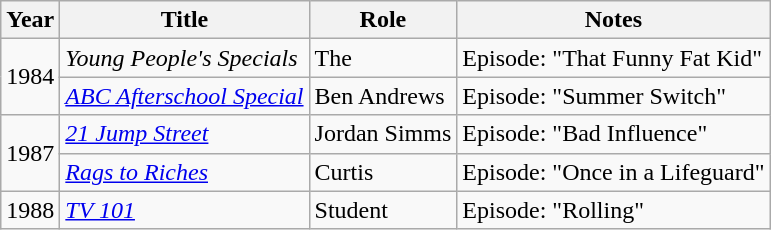<table class="wikitable sortable">
<tr>
<th>Year</th>
<th>Title</th>
<th>Role</th>
<th>Notes</th>
</tr>
<tr>
<td rowspan="2">1984</td>
<td><em>Young People's Specials</em></td>
<td>The</td>
<td>Episode: "That Funny Fat Kid"</td>
</tr>
<tr>
<td><em><a href='#'>ABC Afterschool Special</a></em></td>
<td>Ben Andrews</td>
<td>Episode: "Summer Switch"</td>
</tr>
<tr>
<td rowspan="2">1987</td>
<td><em><a href='#'>21 Jump Street</a></em></td>
<td>Jordan Simms</td>
<td>Episode: "Bad Influence"</td>
</tr>
<tr>
<td><em><a href='#'>Rags to Riches</a></em></td>
<td>Curtis</td>
<td>Episode: "Once in a Lifeguard"</td>
</tr>
<tr>
<td>1988</td>
<td><em><a href='#'>TV 101</a></em></td>
<td>Student</td>
<td>Episode: "Rolling"</td>
</tr>
</table>
